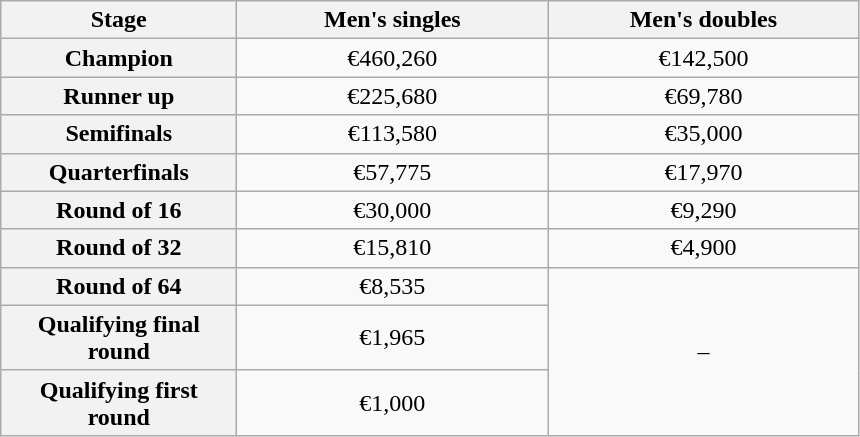<table class=wikitable>
<tr>
<th width=150>Stage</th>
<th width=200>Men's singles</th>
<th width=200>Men's doubles</th>
</tr>
<tr style=text-align:center>
<th>Champion</th>
<td>€460,260</td>
<td>€142,500</td>
</tr>
<tr style=text-align:center>
<th>Runner up</th>
<td>€225,680</td>
<td>€69,780</td>
</tr>
<tr style="text-align:center;">
<th>Semifinals</th>
<td>€113,580</td>
<td>€35,000</td>
</tr>
<tr style="text-align:center;">
<th>Quarterfinals</th>
<td>€57,775</td>
<td>€17,970</td>
</tr>
<tr style="text-align:center;">
<th>Round of 16</th>
<td>€30,000</td>
<td>€9,290</td>
</tr>
<tr style="text-align:center;">
<th>Round of 32</th>
<td>€15,810</td>
<td>€4,900</td>
</tr>
<tr style="text-align:center;">
<th>Round of 64</th>
<td>€8,535</td>
<td rowspan=3>–</td>
</tr>
<tr style="text-align:center;">
<th>Qualifying final round</th>
<td>€1,965</td>
</tr>
<tr style="text-align:center;">
<th>Qualifying first round</th>
<td>€1,000</td>
</tr>
</table>
